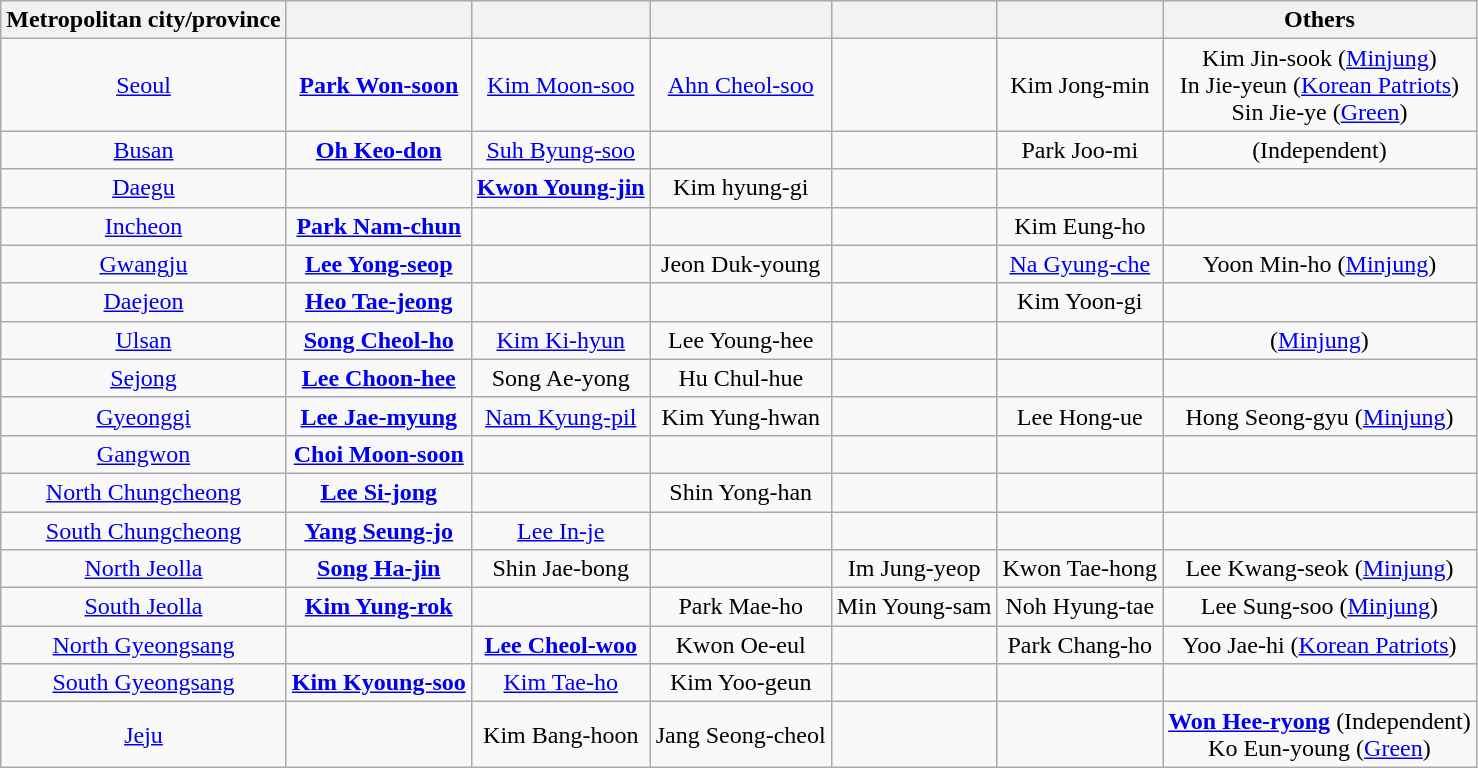<table class="wikitable" style="text-align:center;">
<tr>
<th>Metropolitan city/province</th>
<th></th>
<th></th>
<th></th>
<th></th>
<th></th>
<th>Others</th>
</tr>
<tr>
<td><a href='#'>Seoul</a></td>
<td><strong><a href='#'>Park Won-soon</a></strong></td>
<td><a href='#'>Kim Moon-soo</a></td>
<td><a href='#'>Ahn Cheol-soo</a></td>
<td></td>
<td>Kim Jong-min</td>
<td>Kim Jin-sook (<a href='#'>Minjung</a>)<br> In Jie-yeun (<a href='#'>Korean Patriots</a>)<br> Sin Jie-ye (<a href='#'>Green</a>)</td>
</tr>
<tr>
<td><a href='#'>Busan</a></td>
<td><strong><a href='#'>Oh Keo-don</a></strong></td>
<td><a href='#'>Suh Byung-soo</a></td>
<td></td>
<td></td>
<td>Park Joo-mi</td>
<td> (Independent)</td>
</tr>
<tr>
<td><a href='#'>Daegu</a></td>
<td></td>
<td><strong><a href='#'>Kwon Young-jin</a></strong></td>
<td>Kim hyung-gi</td>
<td></td>
<td></td>
<td></td>
</tr>
<tr>
<td><a href='#'>Incheon</a></td>
<td><strong><a href='#'>Park Nam-chun</a></strong></td>
<td></td>
<td></td>
<td></td>
<td>Kim Eung-ho</td>
<td></td>
</tr>
<tr>
<td><a href='#'>Gwangju</a></td>
<td><strong><a href='#'>Lee Yong-seop</a></strong></td>
<td></td>
<td>Jeon Duk-young</td>
<td></td>
<td><a href='#'>Na Gyung-che</a></td>
<td>Yoon Min-ho (<a href='#'>Minjung</a>)</td>
</tr>
<tr>
<td><a href='#'>Daejeon</a></td>
<td><strong><a href='#'>Heo Tae-jeong</a></strong></td>
<td></td>
<td></td>
<td></td>
<td>Kim Yoon-gi</td>
<td></td>
</tr>
<tr>
<td><a href='#'>Ulsan</a></td>
<td><strong><a href='#'>Song Cheol-ho</a></strong></td>
<td><a href='#'>Kim Ki-hyun</a></td>
<td>Lee Young-hee</td>
<td></td>
<td></td>
<td> (<a href='#'>Minjung</a>)</td>
</tr>
<tr>
<td><a href='#'>Sejong</a></td>
<td><strong><a href='#'>Lee Choon-hee</a></strong></td>
<td>Song Ae-yong</td>
<td>Hu Chul-hue</td>
<td></td>
<td></td>
<td></td>
</tr>
<tr>
<td><a href='#'>Gyeonggi</a></td>
<td><strong><a href='#'>Lee Jae-myung</a></strong></td>
<td><a href='#'>Nam Kyung-pil</a></td>
<td>Kim Yung-hwan</td>
<td></td>
<td>Lee Hong-ue</td>
<td>Hong Seong-gyu (<a href='#'>Minjung</a>)</td>
</tr>
<tr>
<td><a href='#'>Gangwon</a></td>
<td><strong><a href='#'>Choi Moon-soon</a></strong></td>
<td></td>
<td></td>
<td></td>
<td></td>
<td></td>
</tr>
<tr>
<td><a href='#'>North Chungcheong</a></td>
<td><strong><a href='#'>Lee Si-jong</a></strong></td>
<td></td>
<td>Shin Yong-han</td>
<td></td>
<td></td>
<td></td>
</tr>
<tr>
<td><a href='#'>South Chungcheong</a></td>
<td><strong><a href='#'>Yang Seung-jo</a></strong></td>
<td><a href='#'>Lee In-je</a></td>
<td></td>
<td></td>
<td></td>
<td></td>
</tr>
<tr>
<td><a href='#'>North Jeolla</a></td>
<td><strong><a href='#'>Song Ha-jin</a></strong></td>
<td>Shin Jae-bong</td>
<td></td>
<td>Im Jung-yeop</td>
<td>Kwon Tae-hong</td>
<td>Lee Kwang-seok (<a href='#'>Minjung</a>)</td>
</tr>
<tr>
<td><a href='#'>South Jeolla</a></td>
<td><strong><a href='#'>Kim Yung-rok</a></strong></td>
<td></td>
<td>Park Mae-ho</td>
<td>Min Young-sam</td>
<td>Noh Hyung-tae</td>
<td>Lee Sung-soo (<a href='#'>Minjung</a>)</td>
</tr>
<tr>
<td><a href='#'>North Gyeongsang</a></td>
<td></td>
<td><strong><a href='#'>Lee Cheol-woo</a></strong></td>
<td>Kwon Oe-eul</td>
<td></td>
<td>Park Chang-ho</td>
<td>Yoo Jae-hi (<a href='#'>Korean Patriots</a>)</td>
</tr>
<tr>
<td><a href='#'>South Gyeongsang</a></td>
<td><strong><a href='#'>Kim Kyoung-soo</a></strong></td>
<td><a href='#'>Kim Tae-ho</a></td>
<td>Kim Yoo-geun</td>
<td></td>
<td></td>
<td></td>
</tr>
<tr>
<td><a href='#'>Jeju</a></td>
<td></td>
<td>Kim Bang-hoon</td>
<td>Jang Seong-cheol</td>
<td></td>
<td></td>
<td><strong><a href='#'>Won Hee-ryong</a></strong> (Independent) <br> Ko Eun-young (<a href='#'>Green</a>)</td>
</tr>
</table>
